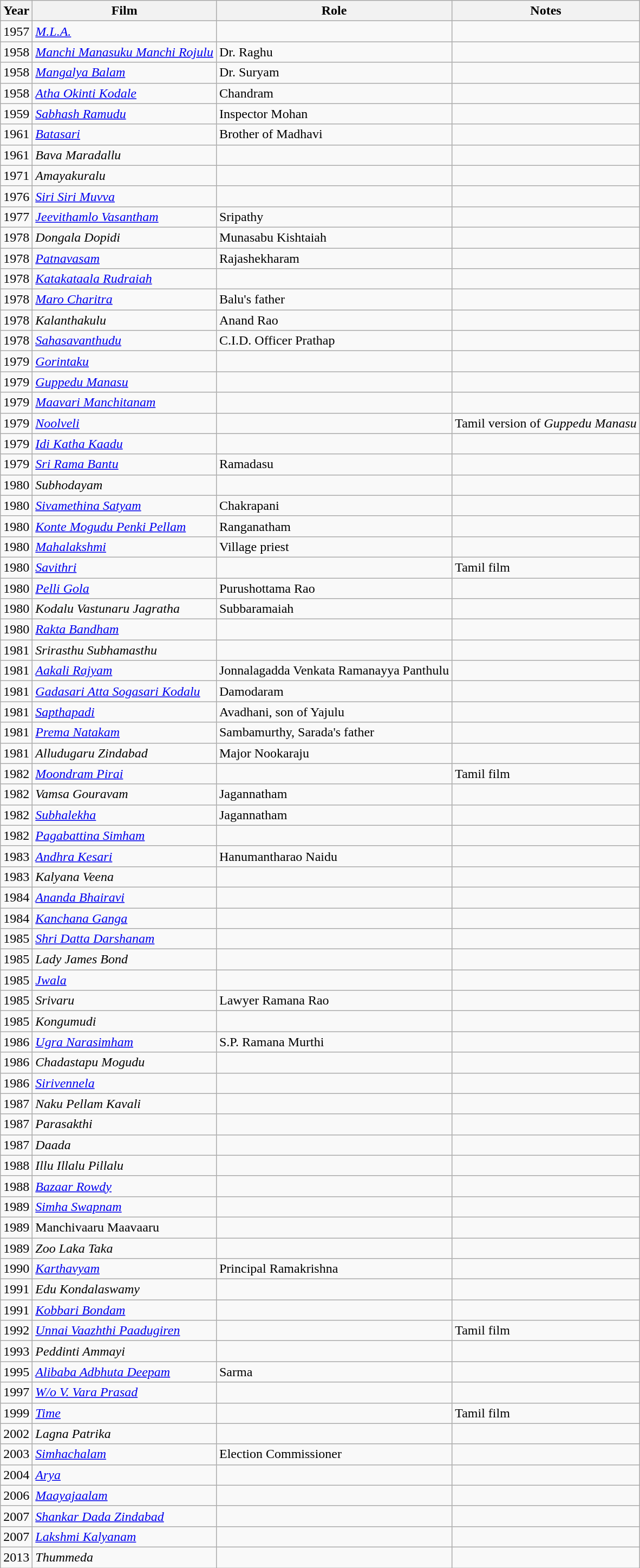<table class="wikitable">
<tr>
<th>Year</th>
<th>Film</th>
<th>Role</th>
<th>Notes</th>
</tr>
<tr>
<td>1957</td>
<td><em><a href='#'>M.L.A.</a></em></td>
<td></td>
<td></td>
</tr>
<tr>
<td>1958</td>
<td><em><a href='#'>Manchi Manasuku Manchi Rojulu</a></em></td>
<td>Dr. Raghu</td>
<td></td>
</tr>
<tr>
<td>1958</td>
<td><em><a href='#'>Mangalya Balam</a></em></td>
<td>Dr. Suryam</td>
<td></td>
</tr>
<tr>
<td>1958</td>
<td><em><a href='#'>Atha Okinti Kodale</a></em></td>
<td>Chandram</td>
<td></td>
</tr>
<tr>
<td>1959</td>
<td><em><a href='#'>Sabhash Ramudu</a></em></td>
<td>Inspector Mohan</td>
<td></td>
</tr>
<tr>
<td>1961</td>
<td><em><a href='#'>Batasari</a></em></td>
<td>Brother of Madhavi</td>
<td></td>
</tr>
<tr>
<td>1961</td>
<td><em>Bava Maradallu</em></td>
<td></td>
<td></td>
</tr>
<tr>
<td>1971</td>
<td><em>Amayakuralu</em></td>
<td></td>
<td></td>
</tr>
<tr>
<td>1976</td>
<td><em><a href='#'>Siri Siri Muvva</a></em></td>
<td></td>
<td></td>
</tr>
<tr>
<td>1977</td>
<td><em><a href='#'>Jeevithamlo Vasantham</a></em></td>
<td>Sripathy</td>
<td></td>
</tr>
<tr>
<td>1978</td>
<td><em>Dongala Dopidi</em></td>
<td>Munasabu Kishtaiah</td>
<td></td>
</tr>
<tr>
<td>1978</td>
<td><em><a href='#'>Patnavasam</a></em></td>
<td>Rajashekharam</td>
<td></td>
</tr>
<tr>
<td>1978</td>
<td><em><a href='#'>Katakataala Rudraiah</a></em></td>
<td></td>
<td></td>
</tr>
<tr>
<td>1978</td>
<td><em><a href='#'>Maro Charitra</a></em></td>
<td>Balu's father</td>
<td></td>
</tr>
<tr>
<td>1978</td>
<td><em>Kalanthakulu</em></td>
<td>Anand Rao</td>
<td></td>
</tr>
<tr>
<td>1978</td>
<td><em><a href='#'>Sahasavanthudu</a></em></td>
<td>C.I.D. Officer Prathap</td>
<td></td>
</tr>
<tr>
<td>1979</td>
<td><em><a href='#'>Gorintaku</a></em></td>
<td></td>
<td></td>
</tr>
<tr>
<td>1979</td>
<td><em><a href='#'>Guppedu Manasu</a></em></td>
<td></td>
<td></td>
</tr>
<tr>
<td>1979</td>
<td><em><a href='#'>Maavari Manchitanam</a></em></td>
<td></td>
<td></td>
</tr>
<tr>
<td>1979</td>
<td><em><a href='#'>Noolveli</a></em></td>
<td></td>
<td>Tamil version of <em>Guppedu Manasu</em></td>
</tr>
<tr>
<td>1979</td>
<td><em><a href='#'>Idi Katha Kaadu</a></em></td>
<td></td>
<td></td>
</tr>
<tr>
<td>1979</td>
<td><em><a href='#'>Sri Rama Bantu</a></em></td>
<td>Ramadasu</td>
<td></td>
</tr>
<tr>
<td>1980</td>
<td><em>Subhodayam</em></td>
<td></td>
<td></td>
</tr>
<tr>
<td>1980</td>
<td><em><a href='#'>Sivamethina Satyam</a></em></td>
<td>Chakrapani</td>
<td></td>
</tr>
<tr>
<td>1980</td>
<td><em><a href='#'>Konte Mogudu Penki Pellam</a></em></td>
<td>Ranganatham</td>
<td></td>
</tr>
<tr>
<td>1980</td>
<td><em><a href='#'>Mahalakshmi</a></em></td>
<td>Village priest</td>
<td></td>
</tr>
<tr>
<td>1980</td>
<td><em><a href='#'>Savithri</a></em></td>
<td></td>
<td>Tamil film</td>
</tr>
<tr>
<td>1980</td>
<td><em><a href='#'>Pelli Gola</a></em></td>
<td>Purushottama Rao</td>
<td></td>
</tr>
<tr>
<td>1980</td>
<td><em>Kodalu Vastunaru Jagratha</em></td>
<td>Subbaramaiah</td>
<td></td>
</tr>
<tr>
<td>1980</td>
<td><em><a href='#'>Rakta Bandham</a></em></td>
<td></td>
<td></td>
</tr>
<tr>
<td>1981</td>
<td><em>Srirasthu Subhamasthu</em></td>
<td></td>
<td></td>
</tr>
<tr>
<td>1981</td>
<td><em><a href='#'>Aakali Rajyam</a></em></td>
<td>Jonnalagadda Venkata Ramanayya Panthulu</td>
<td></td>
</tr>
<tr>
<td>1981</td>
<td><a href='#'><em>Gadasari Atta Sogasari Kodalu</em></a><em></em></td>
<td>Damodaram</td>
<td></td>
</tr>
<tr>
<td>1981</td>
<td><em><a href='#'>Sapthapadi</a></em></td>
<td>Avadhani, son of Yajulu</td>
<td></td>
</tr>
<tr>
<td>1981</td>
<td><em><a href='#'>Prema Natakam</a></em></td>
<td>Sambamurthy, Sarada's father</td>
<td></td>
</tr>
<tr>
<td>1981</td>
<td><em>Alludugaru Zindabad</em></td>
<td>Major Nookaraju</td>
<td></td>
</tr>
<tr>
<td>1982</td>
<td><em><a href='#'>Moondram Pirai</a></em></td>
<td></td>
<td>Tamil film</td>
</tr>
<tr>
<td>1982</td>
<td><em>Vamsa Gouravam</em></td>
<td>Jagannatham</td>
<td></td>
</tr>
<tr>
<td>1982</td>
<td><em><a href='#'>Subhalekha</a></em></td>
<td>Jagannatham</td>
<td></td>
</tr>
<tr>
<td>1982</td>
<td><em><a href='#'>Pagabattina Simham</a></em></td>
<td></td>
<td></td>
</tr>
<tr>
<td>1983</td>
<td><em><a href='#'>Andhra Kesari</a></em></td>
<td>Hanumantharao Naidu</td>
<td></td>
</tr>
<tr>
<td>1983</td>
<td><em>Kalyana Veena</em></td>
<td></td>
<td></td>
</tr>
<tr>
<td>1984</td>
<td><em><a href='#'>Ananda Bhairavi</a></em></td>
<td></td>
<td></td>
</tr>
<tr>
<td>1984</td>
<td><em><a href='#'>Kanchana Ganga</a></em></td>
<td></td>
<td></td>
</tr>
<tr>
<td>1985</td>
<td><em><a href='#'>Shri Datta Darshanam</a></em></td>
<td></td>
<td></td>
</tr>
<tr>
<td>1985</td>
<td><em>Lady James Bond</em></td>
<td></td>
<td></td>
</tr>
<tr>
<td>1985</td>
<td><a href='#'><em>Jwala</em></a></td>
<td></td>
<td></td>
</tr>
<tr>
<td>1985</td>
<td><em>Srivaru</em></td>
<td>Lawyer Ramana Rao</td>
<td></td>
</tr>
<tr>
<td>1985</td>
<td><em>Kongumudi</em></td>
<td></td>
<td></td>
</tr>
<tr>
<td>1986</td>
<td><em><a href='#'>Ugra Narasimham</a></em></td>
<td>S.P. Ramana Murthi</td>
<td></td>
</tr>
<tr>
<td>1986</td>
<td><em>Chadastapu Mogudu</em></td>
<td></td>
<td></td>
</tr>
<tr>
<td>1986</td>
<td><em><a href='#'>Sirivennela</a></em></td>
<td></td>
<td></td>
</tr>
<tr>
<td>1987</td>
<td><em>Naku Pellam Kavali</em></td>
<td></td>
<td></td>
</tr>
<tr>
<td>1987</td>
<td><em>Parasakthi</em></td>
<td></td>
<td></td>
</tr>
<tr>
<td>1987</td>
<td><em>Daada</em></td>
<td></td>
<td></td>
</tr>
<tr>
<td>1988</td>
<td><em>Illu Illalu Pillalu</em></td>
<td></td>
<td></td>
</tr>
<tr>
<td>1988</td>
<td><em><a href='#'>Bazaar Rowdy</a></em></td>
<td></td>
<td></td>
</tr>
<tr>
<td>1989</td>
<td><em><a href='#'>Simha Swapnam</a></em></td>
<td></td>
<td></td>
</tr>
<tr>
<td>1989</td>
<td>Manchivaaru Maavaaru</td>
<td></td>
<td></td>
</tr>
<tr>
<td>1989</td>
<td><em>Zoo Laka Taka</em></td>
<td></td>
<td></td>
</tr>
<tr>
<td>1990</td>
<td><em><a href='#'>Karthavyam</a></em></td>
<td>Principal Ramakrishna</td>
<td></td>
</tr>
<tr>
<td>1991</td>
<td><em>Edu Kondalaswamy</em></td>
<td></td>
<td></td>
</tr>
<tr>
<td>1991</td>
<td><em><a href='#'>Kobbari Bondam</a></em></td>
<td></td>
<td></td>
</tr>
<tr>
<td>1992</td>
<td><em><a href='#'>Unnai Vaazhthi Paadugiren</a></em></td>
<td></td>
<td>Tamil film</td>
</tr>
<tr>
<td>1993</td>
<td><em>Peddinti Ammayi </em></td>
<td></td>
<td></td>
</tr>
<tr>
<td>1995</td>
<td><em><a href='#'>Alibaba Adbhuta Deepam</a></em></td>
<td>Sarma</td>
<td></td>
</tr>
<tr>
<td>1997</td>
<td><em><a href='#'>W/o V. Vara Prasad</a></em></td>
<td></td>
<td></td>
</tr>
<tr>
<td>1999</td>
<td><em><a href='#'>Time</a></em></td>
<td></td>
<td>Tamil film</td>
</tr>
<tr>
<td>2002</td>
<td><em>Lagna Patrika</em></td>
<td></td>
<td></td>
</tr>
<tr>
<td>2003</td>
<td><em><a href='#'>Simhachalam</a></em></td>
<td>Election Commissioner</td>
<td></td>
</tr>
<tr>
<td>2004</td>
<td><em><a href='#'>Arya</a></em></td>
<td></td>
<td></td>
</tr>
<tr>
<td>2006</td>
<td><em><a href='#'>Maayajaalam</a></em></td>
<td></td>
<td></td>
</tr>
<tr>
<td>2007</td>
<td><em><a href='#'>Shankar Dada Zindabad</a></em></td>
<td></td>
<td></td>
</tr>
<tr>
<td>2007</td>
<td><em><a href='#'>Lakshmi Kalyanam</a></em></td>
<td></td>
<td></td>
</tr>
<tr>
<td>2013</td>
<td><em>Thummeda</em></td>
<td></td>
<td></td>
</tr>
</table>
